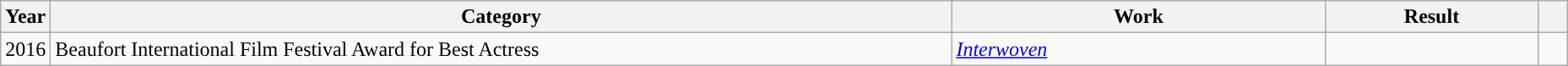<table class="wikitable">
<tr>
<th scope="col" style="width:1em;">Year</th>
<th scope="col" style="width:44em;">Category</th>
<th scope="col" style="width:18em;">Work</th>
<th scope="col" style="width:10em;">Result</th>
<th class="unsortable" style="width:1em;"></th>
</tr>
<tr>
<td>2016</td>
<td>Beaufort International Film Festival Award for Best Actress </td>
<td><em><a href='#'>Interwoven</a></em></td>
<td></td>
<td></td>
</tr>
</table>
